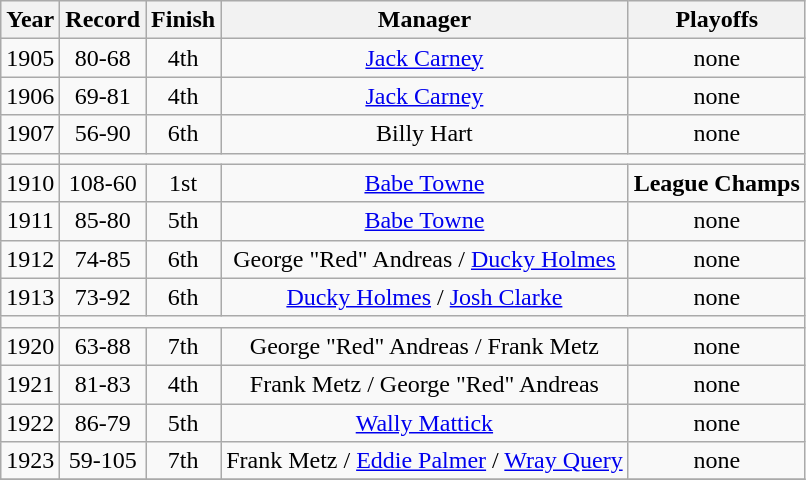<table class="wikitable">
<tr style="background: #F2F2F2;">
<th>Year</th>
<th>Record</th>
<th>Finish</th>
<th>Manager</th>
<th>Playoffs</th>
</tr>
<tr align=center>
<td>1905</td>
<td>80-68</td>
<td>4th</td>
<td><a href='#'>Jack Carney</a></td>
<td>none</td>
</tr>
<tr align=center>
<td>1906</td>
<td>69-81</td>
<td>4th</td>
<td><a href='#'>Jack Carney</a></td>
<td>none</td>
</tr>
<tr align=center>
<td>1907</td>
<td>56-90</td>
<td>6th</td>
<td>Billy Hart</td>
<td>none</td>
</tr>
<tr align=center>
<td></td>
</tr>
<tr align=center>
<td>1910</td>
<td>108-60</td>
<td>1st</td>
<td><a href='#'>Babe Towne</a></td>
<td><strong>League Champs</strong></td>
</tr>
<tr align=center>
<td>1911</td>
<td>85-80</td>
<td>5th</td>
<td><a href='#'>Babe Towne</a></td>
<td>none</td>
</tr>
<tr align=center>
<td>1912</td>
<td>74-85</td>
<td>6th</td>
<td>George "Red" Andreas / <a href='#'>Ducky Holmes</a></td>
<td>none</td>
</tr>
<tr align=center>
<td>1913</td>
<td>73-92</td>
<td>6th</td>
<td><a href='#'>Ducky Holmes</a> / <a href='#'>Josh Clarke</a></td>
<td>none</td>
</tr>
<tr align=center>
<td></td>
</tr>
<tr align=center>
<td>1920</td>
<td>63-88</td>
<td>7th</td>
<td>George "Red" Andreas / Frank Metz</td>
<td>none</td>
</tr>
<tr align=center>
<td>1921</td>
<td>81-83</td>
<td>4th</td>
<td>Frank Metz / George "Red" Andreas</td>
<td>none</td>
</tr>
<tr align=center>
<td>1922</td>
<td>86-79</td>
<td>5th</td>
<td><a href='#'>Wally Mattick</a></td>
<td>none</td>
</tr>
<tr align=center>
<td>1923</td>
<td>59-105</td>
<td>7th</td>
<td>Frank Metz / <a href='#'>Eddie Palmer</a> / <a href='#'>Wray Query</a></td>
<td>none</td>
</tr>
<tr align=center>
</tr>
</table>
